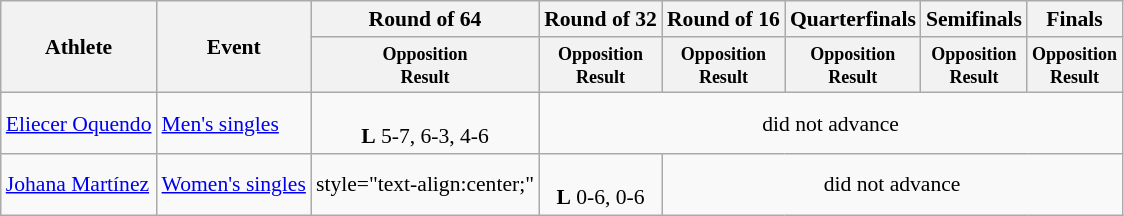<table class=wikitable style="font-size:90%">
<tr>
<th rowspan="2">Athlete</th>
<th rowspan="2">Event</th>
<th>Round of 64</th>
<th>Round of 32</th>
<th>Round of 16</th>
<th>Quarterfinals</th>
<th>Semifinals</th>
<th>Finals</th>
</tr>
<tr>
<th style="line-height:1em"><small>Opposition<br>Result</small></th>
<th style="line-height:1em"><small>Opposition<br>Result</small></th>
<th style="line-height:1em"><small>Opposition<br>Result</small></th>
<th style="line-height:1em"><small>Opposition<br>Result</small></th>
<th style="line-height:1em"><small>Opposition<br>Result</small></th>
<th style="line-height:1em"><small>Opposition<br>Result</small></th>
</tr>
<tr>
<td><a href='#'>Eliecer Oquendo</a></td>
<td><a href='#'>Men's singles</a></td>
<td style="text-align:center;"><br><strong>L</strong> 5-7, 6-3, 4-6</td>
<td style="text-align:center;" colspan="5">did not advance</td>
</tr>
<tr>
<td><a href='#'>Johana Martínez</a></td>
<td><a href='#'>Women's singles</a></td>
<td>style="text-align:center;" </td>
<td style="text-align:center;"><br><strong>L</strong> 0-6, 0-6</td>
<td style="text-align:center;" colspan="4">did not advance</td>
</tr>
</table>
